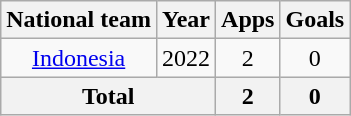<table class=wikitable style=text-align:center>
<tr>
<th>National team</th>
<th>Year</th>
<th>Apps</th>
<th>Goals</th>
</tr>
<tr>
<td rowspan="1"><a href='#'>Indonesia</a></td>
<td>2022</td>
<td>2</td>
<td>0</td>
</tr>
<tr>
<th colspan=2>Total</th>
<th>2</th>
<th>0</th>
</tr>
</table>
